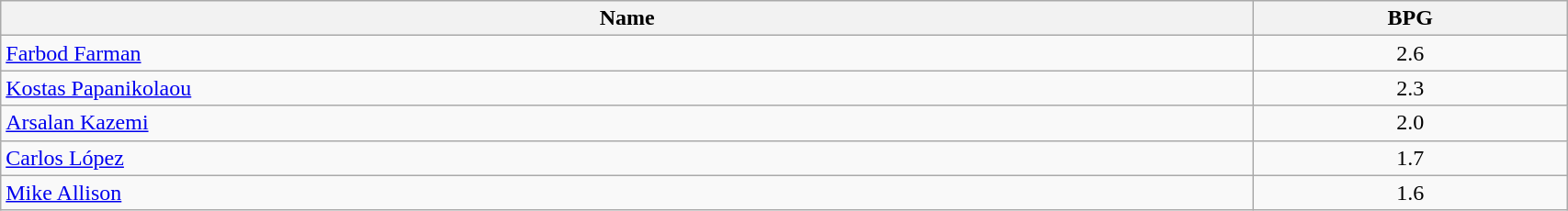<table class=wikitable width="90%">
<tr>
<th width="80%">Name</th>
<th width="20%">BPG</th>
</tr>
<tr>
<td> <a href='#'>Farbod Farman</a></td>
<td align=center>2.6</td>
</tr>
<tr>
<td> <a href='#'>Kostas Papanikolaou</a></td>
<td align=center>2.3</td>
</tr>
<tr>
<td> <a href='#'>Arsalan Kazemi</a></td>
<td align=center>2.0</td>
</tr>
<tr>
<td> <a href='#'>Carlos López</a></td>
<td align=center>1.7</td>
</tr>
<tr>
<td> <a href='#'>Mike Allison</a></td>
<td align=center>1.6</td>
</tr>
</table>
